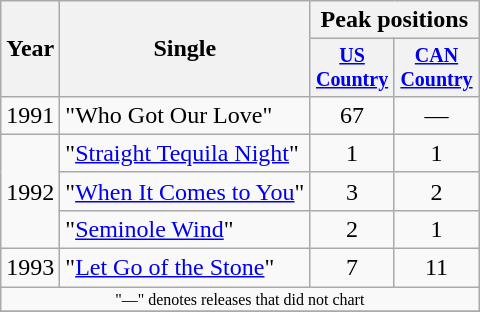<table class="wikitable" style="text-align:center;">
<tr>
<th rowspan=2>Year</th>
<th rowspan=2>Single</th>
<th colspan=2>Peak positions</th>
</tr>
<tr style="font-size:smaller;">
<th width="50"><a href='#'>US Country</a></th>
<th width="50"><a href='#'>CAN Country</a></th>
</tr>
<tr>
<td>1991</td>
<td align="left">"Who Got Our Love"</td>
<td>67</td>
<td>—</td>
</tr>
<tr>
<td rowspan=3>1992</td>
<td align="left">"<a href='#'>Straight Tequila Night</a>"</td>
<td>1</td>
<td>1</td>
</tr>
<tr>
<td align="left">"<a href='#'>When It Comes to You</a>"</td>
<td>3</td>
<td>2</td>
</tr>
<tr>
<td align="left">"<a href='#'>Seminole Wind</a>"</td>
<td>2</td>
<td>1</td>
</tr>
<tr>
<td>1993</td>
<td align="left">"<a href='#'>Let Go of the Stone</a>"</td>
<td>7</td>
<td>11</td>
</tr>
<tr>
<td colspan="4" style="font-size:8pt">"—" denotes releases that did not chart</td>
</tr>
<tr>
</tr>
</table>
